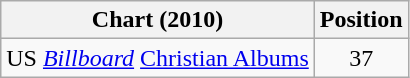<table class="wikitable">
<tr>
<th align="left">Chart (2010)</th>
<th style="text-align:center;">Position</th>
</tr>
<tr>
<td align="left">US <em><a href='#'>Billboard</a></em> <a href='#'>Christian Albums</a></td>
<td style="text-align:center;">37</td>
</tr>
</table>
